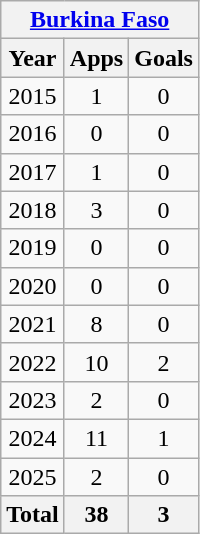<table class=wikitable style=text-align:center>
<tr>
<th colspan=11><a href='#'>Burkina Faso</a></th>
</tr>
<tr>
<th>Year</th>
<th>Apps</th>
<th>Goals</th>
</tr>
<tr>
<td>2015</td>
<td>1</td>
<td>0</td>
</tr>
<tr>
<td>2016</td>
<td>0</td>
<td>0</td>
</tr>
<tr>
<td>2017</td>
<td>1</td>
<td>0</td>
</tr>
<tr>
<td>2018</td>
<td>3</td>
<td>0</td>
</tr>
<tr>
<td>2019</td>
<td>0</td>
<td>0</td>
</tr>
<tr>
<td>2020</td>
<td>0</td>
<td>0</td>
</tr>
<tr>
<td>2021</td>
<td>8</td>
<td>0</td>
</tr>
<tr>
<td>2022</td>
<td>10</td>
<td>2</td>
</tr>
<tr>
<td>2023</td>
<td>2</td>
<td>0</td>
</tr>
<tr>
<td>2024</td>
<td>11</td>
<td>1</td>
</tr>
<tr>
<td>2025</td>
<td>2</td>
<td>0</td>
</tr>
<tr>
<th colspan=1>Total</th>
<th>38</th>
<th>3</th>
</tr>
</table>
